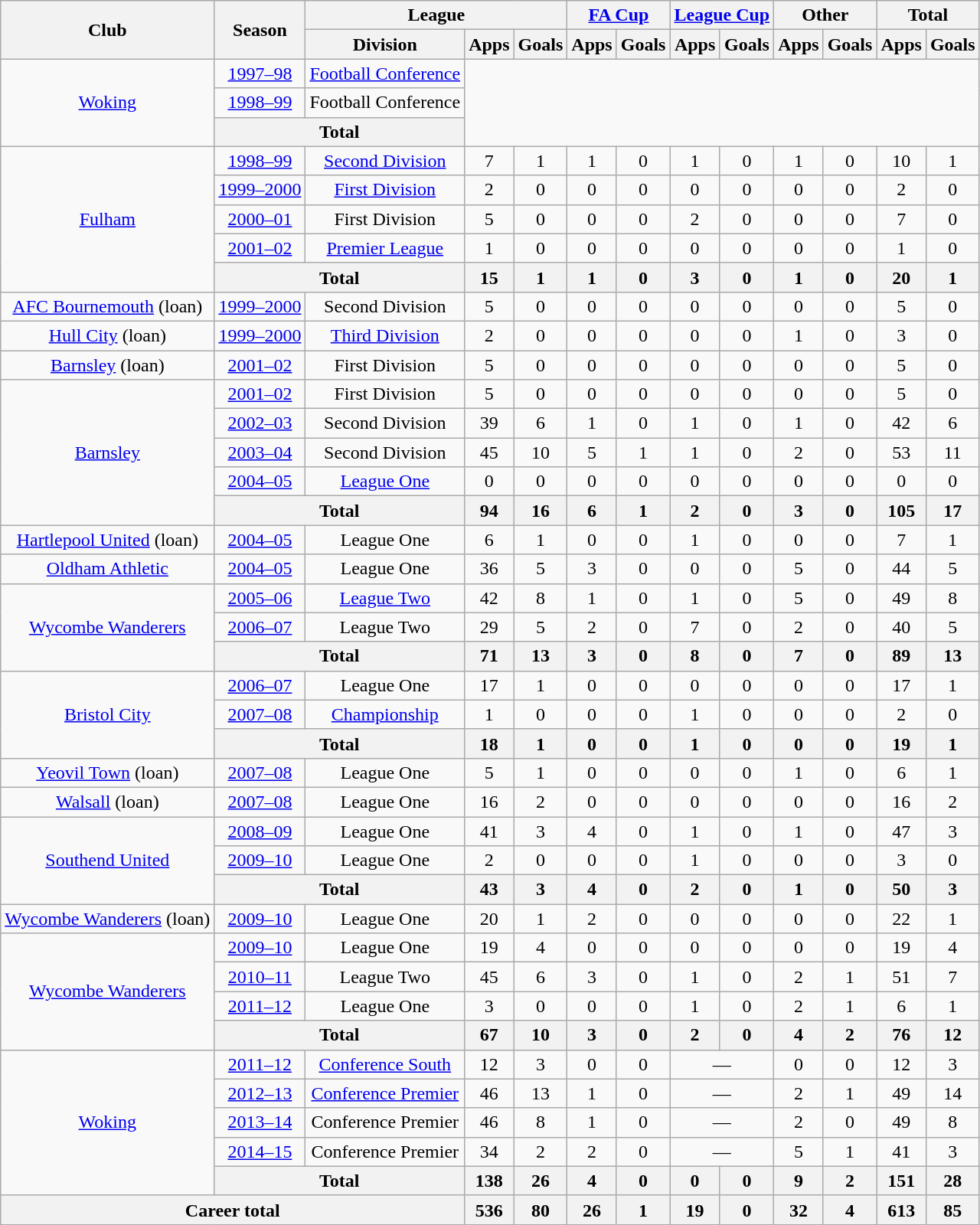<table class="wikitable" style="text-align: center">
<tr>
<th rowspan="2">Club</th>
<th rowspan="2">Season</th>
<th colspan="3">League</th>
<th colspan="2"><a href='#'>FA Cup</a></th>
<th colspan="2"><a href='#'>League Cup</a></th>
<th colspan="2">Other</th>
<th colspan="2">Total</th>
</tr>
<tr>
<th>Division</th>
<th>Apps</th>
<th>Goals</th>
<th>Apps</th>
<th>Goals</th>
<th>Apps</th>
<th>Goals</th>
<th>Apps</th>
<th>Goals</th>
<th>Apps</th>
<th>Goals</th>
</tr>
<tr>
<td rowspan="3"><a href='#'>Woking</a></td>
<td><a href='#'>1997–98</a></td>
<td><a href='#'>Football Conference</a></td>
</tr>
<tr>
<td><a href='#'>1998–99</a></td>
<td>Football Conference</td>
</tr>
<tr>
<th colspan="2">Total</th>
</tr>
<tr>
<td rowspan="5"><a href='#'>Fulham</a></td>
<td><a href='#'>1998–99</a></td>
<td><a href='#'>Second Division</a></td>
<td>7</td>
<td>1</td>
<td>1</td>
<td>0</td>
<td>1</td>
<td>0</td>
<td>1</td>
<td>0</td>
<td>10</td>
<td>1</td>
</tr>
<tr>
<td><a href='#'>1999–2000</a></td>
<td><a href='#'>First Division</a></td>
<td>2</td>
<td>0</td>
<td>0</td>
<td>0</td>
<td>0</td>
<td>0</td>
<td>0</td>
<td>0</td>
<td>2</td>
<td>0</td>
</tr>
<tr>
<td><a href='#'>2000–01</a></td>
<td>First Division</td>
<td>5</td>
<td>0</td>
<td>0</td>
<td>0</td>
<td>2</td>
<td>0</td>
<td>0</td>
<td>0</td>
<td>7</td>
<td>0</td>
</tr>
<tr>
<td><a href='#'>2001–02</a></td>
<td><a href='#'>Premier League</a></td>
<td>1</td>
<td>0</td>
<td>0</td>
<td>0</td>
<td>0</td>
<td>0</td>
<td>0</td>
<td>0</td>
<td>1</td>
<td>0</td>
</tr>
<tr>
<th colspan="2">Total</th>
<th>15</th>
<th>1</th>
<th>1</th>
<th>0</th>
<th>3</th>
<th>0</th>
<th>1</th>
<th>0</th>
<th>20</th>
<th>1</th>
</tr>
<tr>
<td><a href='#'>AFC Bournemouth</a> (loan)</td>
<td><a href='#'>1999–2000</a></td>
<td>Second Division</td>
<td>5</td>
<td>0</td>
<td>0</td>
<td>0</td>
<td>0</td>
<td>0</td>
<td>0</td>
<td>0</td>
<td>5</td>
<td>0</td>
</tr>
<tr>
<td><a href='#'>Hull City</a> (loan)</td>
<td><a href='#'>1999–2000</a></td>
<td><a href='#'>Third Division</a></td>
<td>2</td>
<td>0</td>
<td>0</td>
<td>0</td>
<td>0</td>
<td>0</td>
<td>1</td>
<td>0</td>
<td>3</td>
<td>0</td>
</tr>
<tr>
<td><a href='#'>Barnsley</a> (loan)</td>
<td><a href='#'>2001–02</a></td>
<td>First Division</td>
<td>5</td>
<td>0</td>
<td>0</td>
<td>0</td>
<td>0</td>
<td>0</td>
<td>0</td>
<td>0</td>
<td>5</td>
<td>0</td>
</tr>
<tr>
<td rowspan="5"><a href='#'>Barnsley</a></td>
<td><a href='#'>2001–02</a></td>
<td>First Division</td>
<td>5</td>
<td>0</td>
<td>0</td>
<td>0</td>
<td>0</td>
<td>0</td>
<td>0</td>
<td>0</td>
<td>5</td>
<td>0</td>
</tr>
<tr>
<td><a href='#'>2002–03</a></td>
<td>Second Division</td>
<td>39</td>
<td>6</td>
<td>1</td>
<td>0</td>
<td>1</td>
<td>0</td>
<td>1</td>
<td>0</td>
<td>42</td>
<td>6</td>
</tr>
<tr>
<td><a href='#'>2003–04</a></td>
<td>Second Division</td>
<td>45</td>
<td>10</td>
<td>5</td>
<td>1</td>
<td>1</td>
<td>0</td>
<td>2</td>
<td>0</td>
<td>53</td>
<td>11</td>
</tr>
<tr>
<td><a href='#'>2004–05</a></td>
<td><a href='#'>League One</a></td>
<td>0</td>
<td>0</td>
<td>0</td>
<td>0</td>
<td>0</td>
<td>0</td>
<td>0</td>
<td>0</td>
<td>0</td>
<td>0</td>
</tr>
<tr>
<th colspan="2">Total</th>
<th>94</th>
<th>16</th>
<th>6</th>
<th>1</th>
<th>2</th>
<th>0</th>
<th>3</th>
<th>0</th>
<th>105</th>
<th>17</th>
</tr>
<tr>
<td><a href='#'>Hartlepool United</a> (loan)</td>
<td><a href='#'>2004–05</a></td>
<td>League One</td>
<td>6</td>
<td>1</td>
<td>0</td>
<td>0</td>
<td>1</td>
<td>0</td>
<td>0</td>
<td>0</td>
<td>7</td>
<td>1</td>
</tr>
<tr>
<td><a href='#'>Oldham Athletic</a></td>
<td><a href='#'>2004–05</a></td>
<td>League One</td>
<td>36</td>
<td>5</td>
<td>3</td>
<td>0</td>
<td>0</td>
<td>0</td>
<td>5</td>
<td>0</td>
<td>44</td>
<td>5</td>
</tr>
<tr>
<td rowspan="3"><a href='#'>Wycombe Wanderers</a></td>
<td><a href='#'>2005–06</a></td>
<td><a href='#'>League Two</a></td>
<td>42</td>
<td>8</td>
<td>1</td>
<td>0</td>
<td>1</td>
<td>0</td>
<td>5</td>
<td>0</td>
<td>49</td>
<td>8</td>
</tr>
<tr>
<td><a href='#'>2006–07</a></td>
<td>League Two</td>
<td>29</td>
<td>5</td>
<td>2</td>
<td>0</td>
<td>7</td>
<td>0</td>
<td>2</td>
<td>0</td>
<td>40</td>
<td>5</td>
</tr>
<tr>
<th colspan="2">Total</th>
<th>71</th>
<th>13</th>
<th>3</th>
<th>0</th>
<th>8</th>
<th>0</th>
<th>7</th>
<th>0</th>
<th>89</th>
<th>13</th>
</tr>
<tr>
<td rowspan="3"><a href='#'>Bristol City</a></td>
<td><a href='#'>2006–07</a></td>
<td>League One</td>
<td>17</td>
<td>1</td>
<td>0</td>
<td>0</td>
<td>0</td>
<td>0</td>
<td>0</td>
<td>0</td>
<td>17</td>
<td>1</td>
</tr>
<tr>
<td><a href='#'>2007–08</a></td>
<td><a href='#'>Championship</a></td>
<td>1</td>
<td>0</td>
<td>0</td>
<td>0</td>
<td>1</td>
<td>0</td>
<td>0</td>
<td>0</td>
<td>2</td>
<td>0</td>
</tr>
<tr>
<th colspan="2">Total</th>
<th>18</th>
<th>1</th>
<th>0</th>
<th>0</th>
<th>1</th>
<th>0</th>
<th>0</th>
<th>0</th>
<th>19</th>
<th>1</th>
</tr>
<tr>
<td><a href='#'>Yeovil Town</a> (loan)</td>
<td><a href='#'>2007–08</a></td>
<td>League One</td>
<td>5</td>
<td>1</td>
<td>0</td>
<td>0</td>
<td>0</td>
<td>0</td>
<td>1</td>
<td>0</td>
<td>6</td>
<td>1</td>
</tr>
<tr>
<td><a href='#'>Walsall</a> (loan)</td>
<td><a href='#'>2007–08</a></td>
<td>League One</td>
<td>16</td>
<td>2</td>
<td>0</td>
<td>0</td>
<td>0</td>
<td>0</td>
<td>0</td>
<td>0</td>
<td>16</td>
<td>2</td>
</tr>
<tr>
<td rowspan="3"><a href='#'>Southend United</a></td>
<td><a href='#'>2008–09</a></td>
<td>League One</td>
<td>41</td>
<td>3</td>
<td>4</td>
<td>0</td>
<td>1</td>
<td>0</td>
<td>1</td>
<td>0</td>
<td>47</td>
<td>3</td>
</tr>
<tr>
<td><a href='#'>2009–10</a></td>
<td>League One</td>
<td>2</td>
<td>0</td>
<td>0</td>
<td>0</td>
<td>1</td>
<td>0</td>
<td>0</td>
<td>0</td>
<td>3</td>
<td>0</td>
</tr>
<tr>
<th colspan="2">Total</th>
<th>43</th>
<th>3</th>
<th>4</th>
<th>0</th>
<th>2</th>
<th>0</th>
<th>1</th>
<th>0</th>
<th>50</th>
<th>3</th>
</tr>
<tr>
<td><a href='#'>Wycombe Wanderers</a> (loan)</td>
<td><a href='#'>2009–10</a></td>
<td>League One</td>
<td>20</td>
<td>1</td>
<td>2</td>
<td>0</td>
<td>0</td>
<td>0</td>
<td>0</td>
<td>0</td>
<td>22</td>
<td>1</td>
</tr>
<tr>
<td rowspan="4"><a href='#'>Wycombe Wanderers</a></td>
<td><a href='#'>2009–10</a></td>
<td>League One</td>
<td>19</td>
<td>4</td>
<td>0</td>
<td>0</td>
<td>0</td>
<td>0</td>
<td>0</td>
<td>0</td>
<td>19</td>
<td>4</td>
</tr>
<tr>
<td><a href='#'>2010–11</a></td>
<td>League Two</td>
<td>45</td>
<td>6</td>
<td>3</td>
<td>0</td>
<td>1</td>
<td>0</td>
<td>2</td>
<td>1</td>
<td>51</td>
<td>7</td>
</tr>
<tr>
<td><a href='#'>2011–12</a></td>
<td>League One</td>
<td>3</td>
<td>0</td>
<td>0</td>
<td>0</td>
<td>1</td>
<td>0</td>
<td>2</td>
<td>1</td>
<td>6</td>
<td>1</td>
</tr>
<tr>
<th colspan="2">Total</th>
<th>67</th>
<th>10</th>
<th>3</th>
<th>0</th>
<th>2</th>
<th>0</th>
<th>4</th>
<th>2</th>
<th>76</th>
<th>12</th>
</tr>
<tr>
<td rowspan="5"><a href='#'>Woking</a></td>
<td><a href='#'>2011–12</a></td>
<td><a href='#'>Conference South</a></td>
<td>12</td>
<td>3</td>
<td>0</td>
<td>0</td>
<td colspan="2">—</td>
<td>0</td>
<td>0</td>
<td>12</td>
<td>3</td>
</tr>
<tr>
<td><a href='#'>2012–13</a></td>
<td><a href='#'>Conference Premier</a></td>
<td>46</td>
<td>13</td>
<td>1</td>
<td>0</td>
<td colspan="2">—</td>
<td>2</td>
<td>1</td>
<td>49</td>
<td>14</td>
</tr>
<tr>
<td><a href='#'>2013–14</a></td>
<td>Conference Premier</td>
<td>46</td>
<td>8</td>
<td>1</td>
<td>0</td>
<td colspan="2">—</td>
<td>2</td>
<td>0</td>
<td>49</td>
<td>8</td>
</tr>
<tr>
<td><a href='#'>2014–15</a></td>
<td>Conference Premier</td>
<td>34</td>
<td>2</td>
<td>2</td>
<td>0</td>
<td colspan="2">—</td>
<td>5</td>
<td>1</td>
<td>41</td>
<td>3</td>
</tr>
<tr>
<th colspan="2">Total</th>
<th>138</th>
<th>26</th>
<th>4</th>
<th>0</th>
<th>0</th>
<th>0</th>
<th>9</th>
<th>2</th>
<th>151</th>
<th>28</th>
</tr>
<tr>
<th colspan="3">Career total</th>
<th>536</th>
<th>80</th>
<th>26</th>
<th>1</th>
<th>19</th>
<th>0</th>
<th>32</th>
<th>4</th>
<th>613</th>
<th>85</th>
</tr>
</table>
